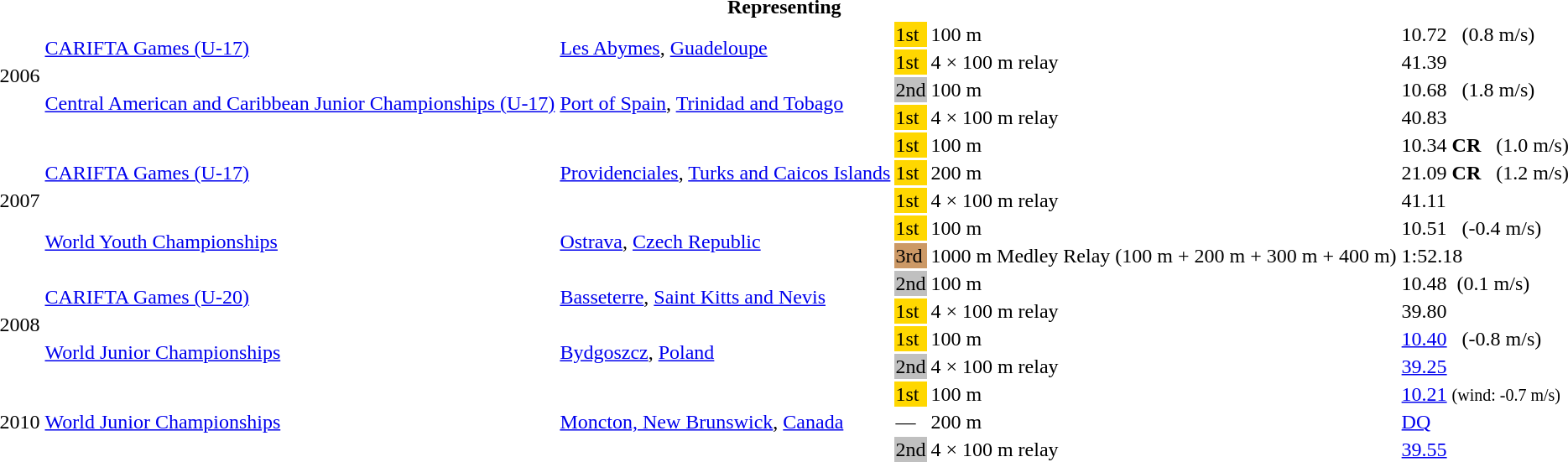<table>
<tr>
<th colspan="6">Representing </th>
</tr>
<tr>
<td rowspan = "4">2006</td>
<td rowspan = "2"><a href='#'>CARIFTA Games (U-17)</a></td>
<td rowspan = "2"><a href='#'>Les Abymes</a>, <a href='#'>Guadeloupe</a></td>
<td bgcolor=gold>1st</td>
<td>100 m</td>
<td>10.72   (0.8 m/s)</td>
</tr>
<tr>
<td bgcolor=gold>1st</td>
<td>4 × 100 m relay</td>
<td>41.39</td>
</tr>
<tr>
<td rowspan = "2"><a href='#'>Central American and Caribbean Junior Championships (U-17)</a></td>
<td rowspan = "2"><a href='#'>Port of Spain</a>, <a href='#'>Trinidad and Tobago</a></td>
<td bgcolor=silver>2nd</td>
<td>100 m</td>
<td>10.68   (1.8 m/s)</td>
</tr>
<tr>
<td bgcolor=gold>1st</td>
<td>4 × 100 m relay</td>
<td>40.83</td>
</tr>
<tr>
<td rowspan = "5">2007</td>
<td rowspan = "3"><a href='#'>CARIFTA Games (U-17)</a></td>
<td rowspan = "3"><a href='#'>Providenciales</a>, <a href='#'>Turks and Caicos Islands</a></td>
<td bgcolor=gold>1st</td>
<td>100 m</td>
<td>10.34 <strong>CR</strong>   (1.0 m/s)</td>
</tr>
<tr>
<td bgcolor=gold>1st</td>
<td>200 m</td>
<td>21.09 <strong>CR</strong>   (1.2 m/s)</td>
</tr>
<tr>
<td bgcolor=gold>1st</td>
<td>4 × 100 m relay</td>
<td>41.11</td>
</tr>
<tr>
<td rowspan = "2"><a href='#'>World Youth Championships</a></td>
<td rowspan = "2"><a href='#'>Ostrava</a>, <a href='#'>Czech Republic</a></td>
<td bgcolor=gold>1st</td>
<td>100 m</td>
<td>10.51   (-0.4 m/s)</td>
</tr>
<tr>
<td bgcolor=cc9966>3rd</td>
<td>1000 m Medley Relay (100 m + 200 m + 300 m + 400 m)</td>
<td>1:52.18</td>
</tr>
<tr>
<td rowspan = "4">2008</td>
<td rowspan = "2"><a href='#'>CARIFTA Games (U-20)</a></td>
<td rowspan = "2"><a href='#'>Basseterre</a>, <a href='#'>Saint Kitts and Nevis</a></td>
<td bgcolor=silver>2nd</td>
<td>100 m</td>
<td>10.48  (0.1 m/s)</td>
</tr>
<tr>
<td bgcolor=gold>1st</td>
<td>4 × 100 m relay</td>
<td>39.80</td>
</tr>
<tr>
<td rowspan = "2"><a href='#'>World Junior Championships</a></td>
<td rowspan = "2"><a href='#'>Bydgoszcz</a>, <a href='#'>Poland</a></td>
<td bgcolor=gold>1st</td>
<td>100 m</td>
<td><a href='#'>10.40</a>   (-0.8 m/s)</td>
</tr>
<tr>
<td bgcolor=silver>2nd</td>
<td>4 × 100 m relay</td>
<td><a href='#'>39.25</a></td>
</tr>
<tr>
<td rowspan=3>2010</td>
<td rowspan=3><a href='#'>World Junior Championships</a></td>
<td rowspan=3><a href='#'>Moncton, New Brunswick</a>, <a href='#'>Canada</a></td>
<td bgcolor=gold>1st</td>
<td>100 m</td>
<td><a href='#'>10.21</a> <small>(wind: -0.7 m/s)</small></td>
</tr>
<tr>
<td>—</td>
<td>200 m</td>
<td><a href='#'>DQ</a></td>
</tr>
<tr>
<td bgcolor=silver>2nd</td>
<td>4 × 100 m relay</td>
<td><a href='#'>39.55</a></td>
</tr>
</table>
